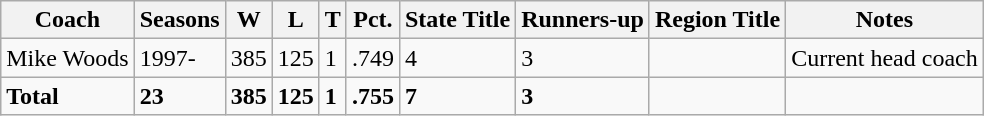<table class="wikitable">
<tr>
<th>Coach</th>
<th>Seasons</th>
<th>W</th>
<th>L</th>
<th>T</th>
<th>Pct.</th>
<th>State Title</th>
<th>Runners-up</th>
<th>Region Title</th>
<th>Notes</th>
</tr>
<tr>
<td>Mike Woods</td>
<td>1997-</td>
<td>385</td>
<td>125</td>
<td>1</td>
<td>.749</td>
<td>4</td>
<td>3</td>
<td></td>
<td>Current head coach</td>
</tr>
<tr>
<td><strong>Total</strong></td>
<td><strong>23</strong></td>
<td><strong>385</strong></td>
<td><strong>125</strong></td>
<td><strong>1</strong></td>
<td><strong>.755</strong></td>
<td><strong>7</strong></td>
<td><strong>3</strong></td>
<td></td>
<td></td>
</tr>
</table>
